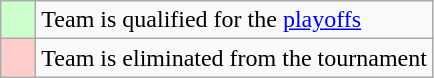<table class="wikitable">
<tr>
<td style="background:#cfc;">    </td>
<td>Team is qualified for the <a href='#'>playoffs</a></td>
</tr>
<tr>
<td style="background:#fcc;">    </td>
<td>Team is eliminated from the tournament</td>
</tr>
</table>
